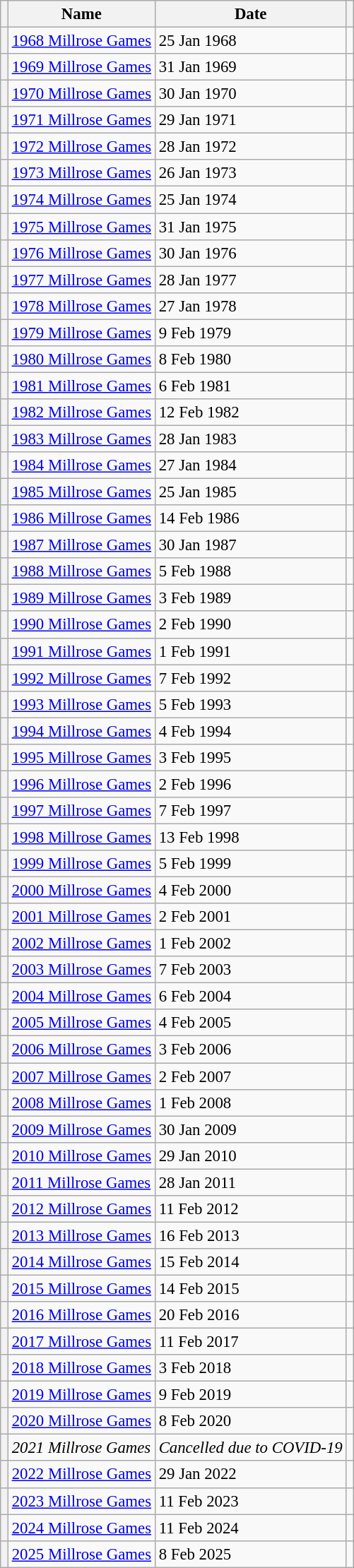<table class="wikitable plainrowheaders sticky-header defaultleft col3right" style="font-size:95%">
<tr>
<th scope="col"></th>
<th scope="col">Name</th>
<th scope="col">Date</th>
<th scope="col"></th>
</tr>
<tr>
<th scope="row"></th>
<td><a href='#'>1968 Millrose Games</a></td>
<td>25 Jan 1968</td>
<td></td>
</tr>
<tr>
<th scope="row"></th>
<td><a href='#'>1969 Millrose Games</a></td>
<td>31 Jan 1969</td>
<td></td>
</tr>
<tr>
<th scope="row"></th>
<td><a href='#'>1970 Millrose Games</a></td>
<td>30 Jan 1970</td>
<td></td>
</tr>
<tr>
<th scope="row"></th>
<td><a href='#'>1971 Millrose Games</a></td>
<td>29 Jan 1971</td>
<td></td>
</tr>
<tr>
<th scope="row"></th>
<td><a href='#'>1972 Millrose Games</a></td>
<td>28 Jan 1972</td>
<td></td>
</tr>
<tr>
<th scope="row"></th>
<td><a href='#'>1973 Millrose Games</a></td>
<td>26 Jan 1973</td>
<td></td>
</tr>
<tr>
<th scope="row"></th>
<td><a href='#'>1974 Millrose Games</a></td>
<td>25 Jan 1974</td>
<td></td>
</tr>
<tr>
<th scope="row"></th>
<td><a href='#'>1975 Millrose Games</a></td>
<td>31 Jan 1975</td>
<td></td>
</tr>
<tr>
<th scope="row"></th>
<td><a href='#'>1976 Millrose Games</a></td>
<td>30 Jan 1976</td>
<td></td>
</tr>
<tr>
<th scope="row"></th>
<td><a href='#'>1977 Millrose Games</a></td>
<td>28 Jan 1977</td>
<td></td>
</tr>
<tr>
<th scope="row"></th>
<td><a href='#'>1978 Millrose Games</a></td>
<td>27 Jan 1978</td>
<td></td>
</tr>
<tr>
<th scope="row"></th>
<td><a href='#'>1979 Millrose Games</a></td>
<td>9 Feb 1979</td>
<td></td>
</tr>
<tr>
<th scope="row"></th>
<td><a href='#'>1980 Millrose Games</a></td>
<td>8 Feb 1980</td>
<td></td>
</tr>
<tr>
<th scope="row"></th>
<td><a href='#'>1981 Millrose Games</a></td>
<td>6 Feb 1981</td>
<td></td>
</tr>
<tr>
<th scope="row"></th>
<td><a href='#'>1982 Millrose Games</a></td>
<td>12 Feb 1982</td>
<td></td>
</tr>
<tr>
<th scope="row"></th>
<td><a href='#'>1983 Millrose Games</a></td>
<td>28 Jan 1983</td>
<td></td>
</tr>
<tr>
<th scope="row"></th>
<td><a href='#'>1984 Millrose Games</a></td>
<td>27 Jan 1984</td>
<td></td>
</tr>
<tr>
<th scope="row"></th>
<td><a href='#'>1985 Millrose Games</a></td>
<td>25 Jan 1985</td>
<td></td>
</tr>
<tr>
<th scope="row"></th>
<td><a href='#'>1986 Millrose Games</a></td>
<td>14 Feb 1986</td>
<td></td>
</tr>
<tr>
<th scope="row"></th>
<td><a href='#'>1987 Millrose Games</a></td>
<td>30 Jan 1987</td>
<td></td>
</tr>
<tr>
<th scope="row"></th>
<td><a href='#'>1988 Millrose Games</a></td>
<td>5 Feb 1988</td>
<td></td>
</tr>
<tr>
<th scope="row"></th>
<td><a href='#'>1989 Millrose Games</a></td>
<td>3 Feb 1989</td>
<td></td>
</tr>
<tr>
<th scope="row"></th>
<td><a href='#'>1990 Millrose Games</a></td>
<td>2 Feb 1990</td>
<td></td>
</tr>
<tr>
<th scope="row"></th>
<td><a href='#'>1991 Millrose Games</a></td>
<td>1 Feb 1991</td>
<td></td>
</tr>
<tr>
<th scope="row"></th>
<td><a href='#'>1992 Millrose Games</a></td>
<td>7 Feb 1992</td>
<td></td>
</tr>
<tr>
<th scope="row"></th>
<td><a href='#'>1993 Millrose Games</a></td>
<td>5 Feb 1993</td>
<td></td>
</tr>
<tr>
<th scope="row"></th>
<td><a href='#'>1994 Millrose Games</a></td>
<td>4 Feb 1994</td>
<td></td>
</tr>
<tr>
<th scope="row"></th>
<td><a href='#'>1995 Millrose Games</a></td>
<td>3 Feb 1995</td>
<td></td>
</tr>
<tr>
<th scope="row"></th>
<td><a href='#'>1996 Millrose Games</a></td>
<td>2 Feb 1996</td>
<td></td>
</tr>
<tr>
<th scope="row"></th>
<td><a href='#'>1997 Millrose Games</a></td>
<td>7 Feb 1997</td>
<td></td>
</tr>
<tr>
<th scope="row"></th>
<td><a href='#'>1998 Millrose Games</a></td>
<td>13 Feb 1998</td>
<td></td>
</tr>
<tr>
<th scope="row"></th>
<td><a href='#'>1999 Millrose Games</a></td>
<td>5 Feb 1999</td>
<td></td>
</tr>
<tr>
<th scope="row"></th>
<td><a href='#'>2000 Millrose Games</a></td>
<td>4 Feb 2000</td>
<td></td>
</tr>
<tr>
<th scope="row"></th>
<td><a href='#'>2001 Millrose Games</a></td>
<td>2 Feb 2001</td>
<td></td>
</tr>
<tr>
<th scope="row"></th>
<td><a href='#'>2002 Millrose Games</a></td>
<td>1 Feb 2002</td>
<td></td>
</tr>
<tr>
<th scope="row"></th>
<td><a href='#'>2003 Millrose Games</a></td>
<td>7 Feb 2003</td>
<td></td>
</tr>
<tr>
<th scope="row"></th>
<td><a href='#'>2004 Millrose Games</a></td>
<td>6 Feb 2004</td>
<td></td>
</tr>
<tr>
<th scope="row"></th>
<td><a href='#'>2005 Millrose Games</a></td>
<td>4 Feb 2005</td>
<td></td>
</tr>
<tr>
<th scope="row"></th>
<td><a href='#'>2006 Millrose Games</a></td>
<td>3 Feb 2006</td>
<td></td>
</tr>
<tr>
<th scope="row"></th>
<td><a href='#'>2007 Millrose Games</a></td>
<td>2 Feb 2007</td>
<td></td>
</tr>
<tr>
<th scope="row"></th>
<td><a href='#'>2008 Millrose Games</a></td>
<td>1 Feb 2008</td>
<td></td>
</tr>
<tr>
<th scope="row"></th>
<td><a href='#'>2009 Millrose Games</a></td>
<td>30 Jan 2009</td>
<td></td>
</tr>
<tr>
<th scope="row"></th>
<td><a href='#'>2010 Millrose Games</a></td>
<td>29 Jan 2010</td>
<td></td>
</tr>
<tr>
<th scope="row"></th>
<td><a href='#'>2011 Millrose Games</a></td>
<td>28 Jan 2011</td>
<td></td>
</tr>
<tr>
<th scope="row"></th>
<td><a href='#'>2012 Millrose Games</a></td>
<td>11 Feb 2012</td>
<td></td>
</tr>
<tr>
<th scope="row"></th>
<td><a href='#'>2013 Millrose Games</a></td>
<td>16 Feb 2013</td>
<td></td>
</tr>
<tr>
<th scope="row"></th>
<td><a href='#'>2014 Millrose Games</a></td>
<td>15 Feb 2014</td>
<td></td>
</tr>
<tr>
<th scope="row"></th>
<td><a href='#'>2015 Millrose Games</a></td>
<td>14 Feb 2015</td>
<td></td>
</tr>
<tr>
<th scope="row"></th>
<td><a href='#'>2016 Millrose Games</a></td>
<td>20 Feb 2016</td>
<td></td>
</tr>
<tr>
<th scope="row"></th>
<td><a href='#'>2017 Millrose Games</a></td>
<td>11 Feb 2017</td>
<td></td>
</tr>
<tr>
<th scope="row"></th>
<td><a href='#'>2018 Millrose Games</a></td>
<td>3 Feb 2018</td>
<td></td>
</tr>
<tr>
<th scope="row"></th>
<td><a href='#'>2019 Millrose Games</a></td>
<td>9 Feb 2019</td>
<td></td>
</tr>
<tr>
<th scope="row"></th>
<td><a href='#'>2020 Millrose Games</a></td>
<td>8 Feb 2020</td>
<td></td>
</tr>
<tr>
<th scope="row"></th>
<td><em>2021 Millrose Games</em></td>
<td><em>Cancelled due to COVID-19</em></td>
<td></td>
</tr>
<tr>
<th scope="row"></th>
<td><a href='#'>2022 Millrose Games</a></td>
<td>29 Jan 2022</td>
<td></td>
</tr>
<tr>
<th scope="row"></th>
<td><a href='#'>2023 Millrose Games</a></td>
<td>11 Feb 2023</td>
<td></td>
</tr>
<tr>
<th scope="row"></th>
<td><a href='#'>2024 Millrose Games</a></td>
<td>11 Feb 2024</td>
<td></td>
</tr>
<tr>
<th scope="row"></th>
<td><a href='#'>2025 Millrose Games</a></td>
<td>8 Feb 2025</td>
<td></td>
</tr>
</table>
